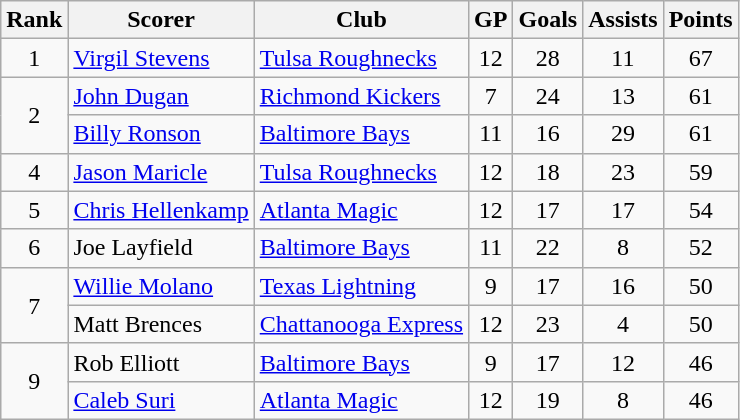<table class="wikitable">
<tr>
<th>Rank</th>
<th>Scorer</th>
<th>Club</th>
<th>GP</th>
<th>Goals</th>
<th>Assists</th>
<th>Points</th>
</tr>
<tr>
<td align=center>1</td>
<td><a href='#'>Virgil Stevens</a></td>
<td><a href='#'>Tulsa Roughnecks</a></td>
<td align=center>12</td>
<td align=center>28</td>
<td align=center>11</td>
<td align=center>67</td>
</tr>
<tr>
<td rowspan="2" style="text-align:center;">2</td>
<td><a href='#'>John Dugan</a></td>
<td><a href='#'>Richmond Kickers</a></td>
<td align=center>7</td>
<td align=center>24</td>
<td align=center>13</td>
<td align=center>61</td>
</tr>
<tr>
<td><a href='#'>Billy Ronson</a></td>
<td><a href='#'>Baltimore Bays</a></td>
<td align=center>11</td>
<td align=center>16</td>
<td align=center>29</td>
<td align=center>61</td>
</tr>
<tr>
<td align=center>4</td>
<td><a href='#'>Jason Maricle</a></td>
<td><a href='#'>Tulsa Roughnecks</a></td>
<td align=center>12</td>
<td align=center>18</td>
<td align=center>23</td>
<td align=center>59</td>
</tr>
<tr>
<td align=center>5</td>
<td><a href='#'>Chris Hellenkamp</a></td>
<td><a href='#'>Atlanta Magic</a></td>
<td align=center>12</td>
<td align=center>17</td>
<td align=center>17</td>
<td align=center>54</td>
</tr>
<tr>
<td align=center>6</td>
<td>Joe Layfield</td>
<td><a href='#'>Baltimore Bays</a></td>
<td align=center>11</td>
<td align=center>22</td>
<td align=center>8</td>
<td align=center>52</td>
</tr>
<tr>
<td rowspan="2" style="text-align:center;">7</td>
<td><a href='#'>Willie Molano</a></td>
<td><a href='#'>Texas Lightning</a></td>
<td align=center>9</td>
<td align=center>17</td>
<td align=center>16</td>
<td align=center>50</td>
</tr>
<tr>
<td>Matt Brences</td>
<td><a href='#'>Chattanooga Express</a></td>
<td align=center>12</td>
<td align=center>23</td>
<td align=center>4</td>
<td align=center>50</td>
</tr>
<tr>
<td rowspan="2" style="text-align:center;">9</td>
<td>Rob Elliott</td>
<td><a href='#'>Baltimore Bays</a></td>
<td align=center>9</td>
<td align=center>17</td>
<td align=center>12</td>
<td align=center>46</td>
</tr>
<tr>
<td><a href='#'>Caleb Suri</a></td>
<td><a href='#'>Atlanta Magic</a></td>
<td align=center>12</td>
<td align=center>19</td>
<td align=center>8</td>
<td align=center>46</td>
</tr>
</table>
